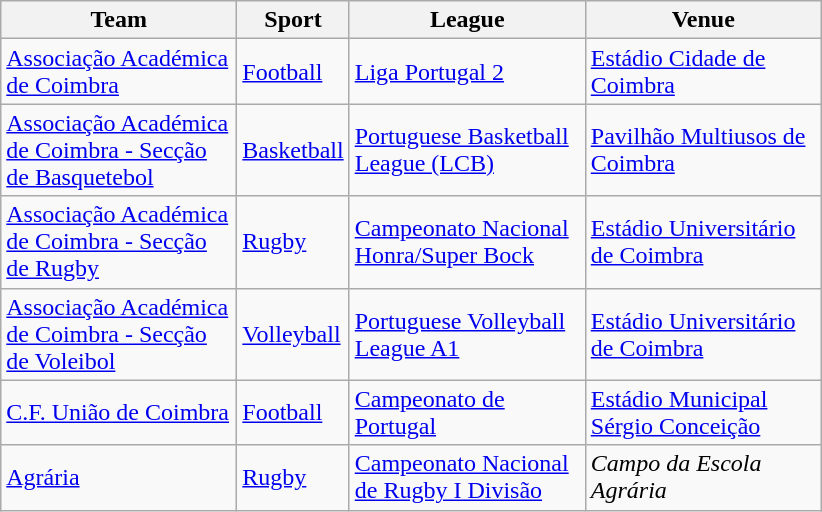<table class=wikitable>
<tr>
<th style="width:150px;"><strong>Team</strong></th>
<th style="width:60px;"><strong>Sport</strong></th>
<th style="width:150px;"><strong>League</strong></th>
<th style="width:150px;"><strong>Venue</strong></th>
</tr>
<tr>
<td><a href='#'>Associação Académica de Coimbra</a></td>
<td><a href='#'>Football</a></td>
<td><a href='#'>Liga Portugal 2</a></td>
<td><a href='#'>Estádio Cidade de Coimbra</a></td>
</tr>
<tr>
<td><a href='#'>Associação Académica de Coimbra - Secção de Basquetebol</a></td>
<td><a href='#'>Basketball</a></td>
<td><a href='#'>Portuguese Basketball League (LCB)</a></td>
<td><a href='#'>Pavilhão Multiusos de Coimbra</a></td>
</tr>
<tr>
<td><a href='#'>Associação Académica de Coimbra - Secção de Rugby</a></td>
<td><a href='#'>Rugby</a></td>
<td><a href='#'>Campeonato Nacional Honra/Super Bock</a></td>
<td><a href='#'>Estádio Universitário de Coimbra</a></td>
</tr>
<tr>
<td><a href='#'>Associação Académica de Coimbra - Secção de Voleibol</a></td>
<td><a href='#'>Volleyball</a></td>
<td><a href='#'>Portuguese Volleyball League A1</a></td>
<td><a href='#'>Estádio Universitário de Coimbra</a></td>
</tr>
<tr>
<td><a href='#'>C.F. União de Coimbra</a></td>
<td><a href='#'>Football</a></td>
<td><a href='#'>Campeonato de Portugal</a></td>
<td><a href='#'>Estádio Municipal Sérgio Conceição</a></td>
</tr>
<tr>
<td><a href='#'>Agrária</a></td>
<td><a href='#'>Rugby</a></td>
<td><a href='#'>Campeonato Nacional de Rugby I Divisão</a></td>
<td><em>Campo da Escola Agrária</em></td>
</tr>
</table>
